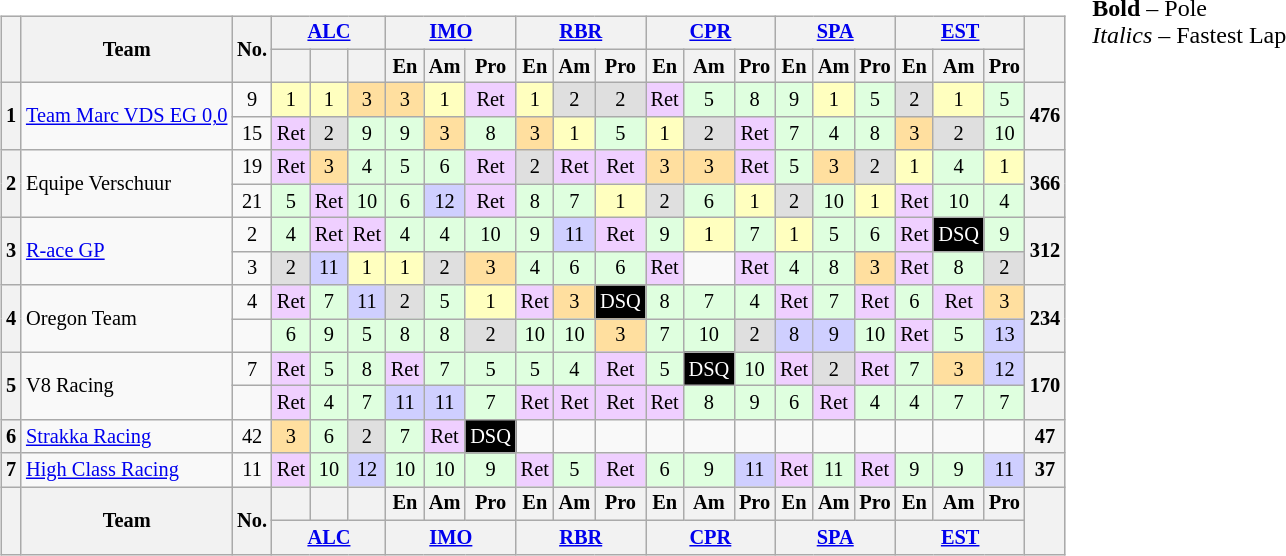<table>
<tr>
<td valign="top"><br><table align=left| class="wikitable" style="font-size: 85%; text-align: center">
<tr valign="top">
<th rowspan=2 valign=middle></th>
<th rowspan=2 valign=middle>Team</th>
<th rowspan=2 valign=middle>No.</th>
<th colspan=3><a href='#'>ALC</a><br></th>
<th colspan=3><a href='#'>IMO</a><br></th>
<th colspan=3><a href='#'>RBR</a><br></th>
<th colspan=3><a href='#'>CPR</a><br></th>
<th colspan=3><a href='#'>SPA</a><br></th>
<th colspan=3><a href='#'>EST</a><br></th>
<th rowspan=2 valign=middle>  </th>
</tr>
<tr>
<th></th>
<th></th>
<th></th>
<th>En</th>
<th>Am</th>
<th>Pro</th>
<th>En</th>
<th>Am</th>
<th>Pro</th>
<th>En</th>
<th>Am</th>
<th>Pro</th>
<th>En</th>
<th>Am</th>
<th>Pro</th>
<th>En</th>
<th>Am</th>
<th>Pro</th>
</tr>
<tr>
<th rowspan=2>1</th>
<td rowspan=2 align=left> <a href='#'>Team Marc VDS EG 0,0</a></td>
<td>9</td>
<td style="background:#ffffbf;">1</td>
<td style="background:#ffffbf;">1</td>
<td style="background:#ffdf9f;">3</td>
<td style="background:#ffdf9f;">3</td>
<td style="background:#ffffbf;">1</td>
<td style="background:#efcfff;">Ret</td>
<td style="background:#ffffbf;">1</td>
<td style="background:#dfdfdf;">2</td>
<td style="background:#dfdfdf;">2</td>
<td style="background:#efcfff;">Ret</td>
<td style="background:#dfffdf;">5</td>
<td style="background:#dfffdf;">8</td>
<td style="background:#dfffdf;">9</td>
<td style="background:#ffffbf;">1</td>
<td style="background:#dfffdf;">5</td>
<td style="background:#dfdfdf;">2</td>
<td style="background:#ffffbf;">1</td>
<td style="background:#dfffdf;">5</td>
<th rowspan=2>476</th>
</tr>
<tr>
<td>15</td>
<td style="background:#efcfff;">Ret</td>
<td style="background:#dfdfdf;">2</td>
<td style="background:#dfffdf;">9</td>
<td style="background:#dfffdf;">9</td>
<td style="background:#ffdf9f;">3</td>
<td style="background:#dfffdf;">8</td>
<td style="background:#ffdf9f;">3</td>
<td style="background:#ffffbf;">1</td>
<td style="background:#dfffdf;">5</td>
<td style="background:#ffffbf;">1</td>
<td style="background:#dfdfdf;">2</td>
<td style="background:#efcfff;">Ret</td>
<td style="background:#dfffdf;">7</td>
<td style="background:#dfffdf;">4</td>
<td style="background:#dfffdf;">8</td>
<td style="background:#ffdf9f;">3</td>
<td style="background:#dfdfdf;">2</td>
<td style="background:#dfffdf;">10</td>
</tr>
<tr>
<th rowspan=2>2</th>
<td rowspan=2 align=left> Equipe Verschuur</td>
<td>19</td>
<td style="background:#efcfff;">Ret</td>
<td style="background:#ffdf9f;">3</td>
<td style="background:#dfffdf;">4</td>
<td style="background:#dfffdf;">5</td>
<td style="background:#dfffdf;">6</td>
<td style="background:#efcfff;">Ret</td>
<td style="background:#dfdfdf;">2</td>
<td style="background:#efcfff;">Ret</td>
<td style="background:#efcfff;">Ret</td>
<td style="background:#ffdf9f;">3</td>
<td style="background:#ffdf9f;">3</td>
<td style="background:#efcfff;">Ret</td>
<td style="background:#dfffdf;">5</td>
<td style="background:#ffdf9f;">3</td>
<td style="background:#dfdfdf;">2</td>
<td style="background:#ffffbf;">1</td>
<td style="background:#dfffdf;">4</td>
<td style="background:#ffffbf;">1</td>
<th rowspan=2>366</th>
</tr>
<tr>
<td>21</td>
<td style="background:#dfffdf;">5</td>
<td style="background:#efcfff;">Ret</td>
<td style="background:#dfffdf;">10</td>
<td style="background:#dfffdf;">6</td>
<td style="background:#cfcfff;">12</td>
<td style="background:#efcfff;">Ret</td>
<td style="background:#dfffdf;">8</td>
<td style="background:#dfffdf;">7</td>
<td style="background:#ffffbf;">1</td>
<td style="background:#dfdfdf;">2</td>
<td style="background:#dfffdf;">6</td>
<td style="background:#ffffbf;">1</td>
<td style="background:#dfdfdf;">2</td>
<td style="background:#dfffdf;">10</td>
<td style="background:#ffffbf;">1</td>
<td style="background:#efcfff;">Ret</td>
<td style="background:#dfffdf;">10</td>
<td style="background:#dfffdf;">4</td>
</tr>
<tr>
<th rowspan=2>3</th>
<td rowspan=2 align=left> <a href='#'>R-ace GP</a></td>
<td>2</td>
<td style="background:#dfffdf;">4</td>
<td style="background:#efcfff;">Ret</td>
<td style="background:#efcfff;">Ret</td>
<td style="background:#dfffdf;">4</td>
<td style="background:#dfffdf;">4</td>
<td style="background:#dfffdf;">10</td>
<td style="background:#dfffdf;">9</td>
<td style="background:#cfcfff;">11</td>
<td style="background:#efcfff;">Ret</td>
<td style="background:#dfffdf;">9</td>
<td style="background:#ffffbf;">1</td>
<td style="background:#dfffdf;">7</td>
<td style="background:#ffffbf;">1</td>
<td style="background:#dfffdf;">5</td>
<td style="background:#dfffdf;">6</td>
<td style="background:#efcfff;">Ret</td>
<td style="background:#000000; color:white">DSQ</td>
<td style="background:#dfffdf;">9</td>
<th rowspan=2>312</th>
</tr>
<tr>
<td>3</td>
<td style="background:#dfdfdf;">2</td>
<td style="background:#cfcfff;">11</td>
<td style="background:#ffffbf;">1</td>
<td style="background:#ffffbf;">1</td>
<td style="background:#dfdfdf;">2</td>
<td style="background:#ffdf9f;">3</td>
<td style="background:#dfffdf;">4</td>
<td style="background:#dfffdf;">6</td>
<td style="background:#dfffdf;">6</td>
<td style="background:#efcfff;">Ret</td>
<td></td>
<td style="background:#efcfff;">Ret</td>
<td style="background:#dfffdf;">4</td>
<td style="background:#dfffdf;">8</td>
<td style="background:#ffdf9f;">3</td>
<td style="background:#efcfff;">Ret</td>
<td style="background:#dfffdf;">8</td>
<td style="background:#dfdfdf;">2</td>
</tr>
<tr>
<th rowspan=2>4</th>
<td rowspan=2 align=left> Oregon Team</td>
<td>4</td>
<td style="background:#efcfff;">Ret</td>
<td style="background:#dfffdf;">7</td>
<td style="background:#cfcfff;">11</td>
<td style="background:#dfdfdf;">2</td>
<td style="background:#dfffdf;">5</td>
<td style="background:#ffffbf;">1</td>
<td style="background:#efcfff;">Ret</td>
<td style="background:#ffdf9f;">3</td>
<td style="background:#000000; color:white">DSQ</td>
<td style="background:#dfffdf;">8</td>
<td style="background:#dfffdf;">7</td>
<td style="background:#dfffdf;">4</td>
<td style="background:#efcfff;">Ret</td>
<td style="background:#dfffdf;">7</td>
<td style="background:#efcfff;">Ret</td>
<td style="background:#dfffdf;">6</td>
<td style="background:#efcfff;">Ret</td>
<td style="background:#ffdf9f;">3</td>
<th rowspan=2>234</th>
</tr>
<tr>
<td></td>
<td style="background:#dfffdf;">6</td>
<td style="background:#dfffdf;">9</td>
<td style="background:#dfffdf;">5</td>
<td style="background:#dfffdf;">8</td>
<td style="background:#dfffdf;">8</td>
<td style="background:#dfdfdf;">2</td>
<td style="background:#dfffdf;">10</td>
<td style="background:#dfffdf;">10</td>
<td style="background:#ffdf9f;">3</td>
<td style="background:#dfffdf;">7</td>
<td style="background:#dfffdf;">10</td>
<td style="background:#dfdfdf;">2</td>
<td style="background:#cfcfff;">8</td>
<td style="background:#cfcfff;">9</td>
<td style="background:#dfffdf;">10</td>
<td style="background:#efcfff;">Ret</td>
<td style="background:#dfffdf;">5</td>
<td style="background:#cfcfff;">13</td>
</tr>
<tr>
<th rowspan=2>5</th>
<td rowspan=2 align=left> V8 Racing</td>
<td>7</td>
<td style="background:#efcfff;">Ret</td>
<td style="background:#dfffdf;">5</td>
<td style="background:#dfffdf;">8</td>
<td style="background:#efcfff;">Ret</td>
<td style="background:#dfffdf;">7</td>
<td style="background:#dfffdf;">5</td>
<td style="background:#dfffdf;">5</td>
<td style="background:#dfffdf;">4</td>
<td style="background:#efcfff;">Ret</td>
<td style="background:#dfffdf;">5</td>
<td style="background:#000000; color:white">DSQ</td>
<td style="background:#dfffdf;">10</td>
<td style="background:#efcfff;">Ret</td>
<td style="background:#dfdfdf;">2</td>
<td style="background:#efcfff;">Ret</td>
<td style="background:#dfffdf;">7</td>
<td style="background:#ffdf9f;">3</td>
<td style="background:#cfcfff;">12</td>
<th rowspan=2>170</th>
</tr>
<tr>
<td></td>
<td style="background:#efcfff;">Ret</td>
<td style="background:#dfffdf;">4</td>
<td style="background:#dfffdf;">7</td>
<td style="background:#cfcfff;">11</td>
<td style="background:#cfcfff;">11</td>
<td style="background:#dfffdf;">7</td>
<td style="background:#efcfff;">Ret</td>
<td style="background:#efcfff;">Ret</td>
<td style="background:#efcfff;">Ret</td>
<td style="background:#efcfff;">Ret</td>
<td style="background:#dfffdf;">8</td>
<td style="background:#dfffdf;">9</td>
<td style="background:#dfffdf;">6</td>
<td style="background:#efcfff;">Ret</td>
<td style="background:#dfffdf;">4</td>
<td style="background:#dfffdf;">4</td>
<td style="background:#dfffdf;">7</td>
<td style="background:#dfffdf;">7</td>
</tr>
<tr>
<th>6</th>
<td align=left> <a href='#'>Strakka Racing</a></td>
<td>42</td>
<td style="background:#ffdf9f;">3</td>
<td style="background:#dfffdf;">6</td>
<td style="background:#dfdfdf;">2</td>
<td style="background:#dfffdf;">7</td>
<td style="background:#efcfff;">Ret</td>
<td style="background:#000000; color:white">DSQ</td>
<td></td>
<td></td>
<td></td>
<td></td>
<td></td>
<td></td>
<td></td>
<td></td>
<td></td>
<td></td>
<td></td>
<td></td>
<th>47</th>
</tr>
<tr>
<th>7</th>
<td align=left> <a href='#'>High Class Racing</a></td>
<td>11</td>
<td style="background:#efcfff;">Ret</td>
<td style="background:#dfffdf;">10</td>
<td style="background:#cfcfff;">12</td>
<td style="background:#dfffdf;">10</td>
<td style="background:#dfffdf;">10</td>
<td style="background:#dfffdf;">9</td>
<td style="background:#efcfff;">Ret</td>
<td style="background:#dfffdf;">5</td>
<td style="background:#efcfff;">Ret</td>
<td style="background:#dfffdf;">6</td>
<td style="background:#dfffdf;">9</td>
<td style="background:#cfcfff;">11</td>
<td style="background:#efcfff;">Ret</td>
<td style="background:#dfffdf;">11</td>
<td style="background:#efcfff;">Ret</td>
<td style="background:#dfffdf;">9</td>
<td style="background:#dfffdf;">9</td>
<td style="background:#cfcfff;">11</td>
<th>37</th>
</tr>
<tr valign="top">
<th rowspan=2 valign=middle></th>
<th rowspan=2 valign=middle>Team</th>
<th rowspan=2 valign=middle>No.</th>
<th></th>
<th></th>
<th></th>
<th>En</th>
<th>Am</th>
<th>Pro</th>
<th>En</th>
<th>Am</th>
<th>Pro</th>
<th>En</th>
<th>Am</th>
<th>Pro</th>
<th>En</th>
<th>Am</th>
<th>Pro</th>
<th>En</th>
<th>Am</th>
<th>Pro</th>
<th rowspan=2 valign=middle>  </th>
</tr>
<tr>
<th colspan=3><a href='#'>ALC</a><br></th>
<th colspan=3><a href='#'>IMO</a><br></th>
<th colspan=3><a href='#'>RBR</a><br></th>
<th colspan=3><a href='#'>CPR</a><br></th>
<th colspan=3><a href='#'>SPA</a><br></th>
<th colspan=3><a href='#'>EST</a><br></th>
</tr>
</table>
</td>
<td valign="top"><br>
<span><strong>Bold</strong> – Pole<br>
<em>Italics</em> – Fastest Lap</span></td>
</tr>
</table>
